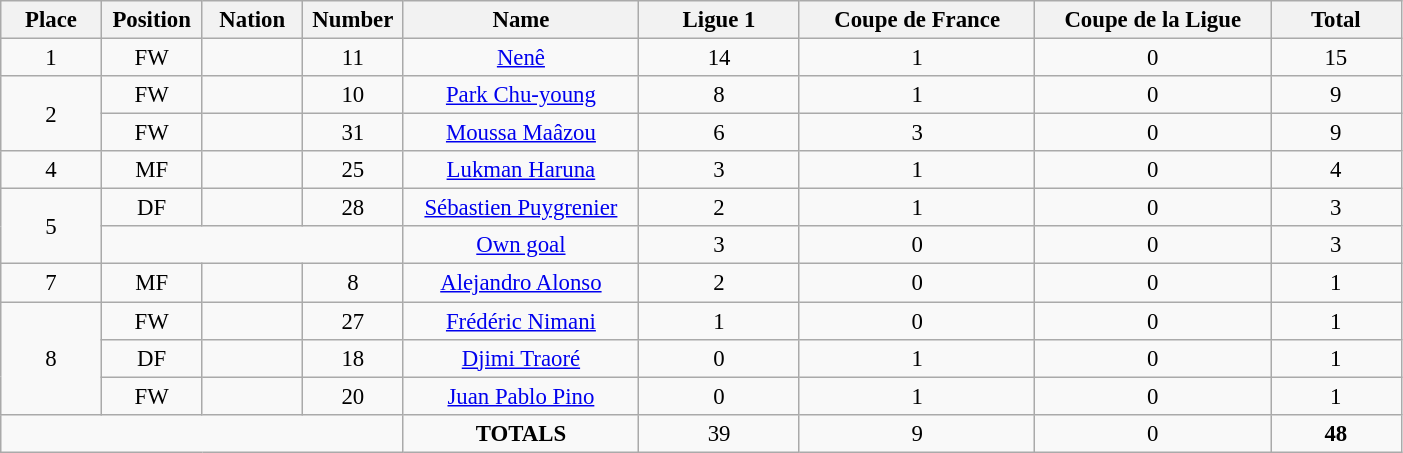<table class="wikitable" style="font-size: 95%; text-align: center;">
<tr>
<th width=60>Place</th>
<th width=60>Position</th>
<th width=60>Nation</th>
<th width=60>Number</th>
<th width=150>Name</th>
<th width=100>Ligue 1</th>
<th width=150>Coupe de France</th>
<th width=150>Coupe de la Ligue</th>
<th width=80>Total</th>
</tr>
<tr>
<td>1</td>
<td>FW</td>
<td></td>
<td>11</td>
<td><a href='#'>Nenê</a></td>
<td>14</td>
<td>1</td>
<td>0</td>
<td>15</td>
</tr>
<tr>
<td rowspan="2">2</td>
<td>FW</td>
<td></td>
<td>10</td>
<td><a href='#'>Park Chu-young</a></td>
<td>8</td>
<td>1</td>
<td>0</td>
<td>9</td>
</tr>
<tr>
<td>FW</td>
<td></td>
<td>31</td>
<td><a href='#'>Moussa Maâzou</a></td>
<td>6</td>
<td>3</td>
<td>0</td>
<td>9</td>
</tr>
<tr>
<td>4</td>
<td>MF</td>
<td></td>
<td>25</td>
<td><a href='#'>Lukman Haruna</a></td>
<td>3</td>
<td>1</td>
<td>0</td>
<td>4</td>
</tr>
<tr>
<td rowspan="2">5</td>
<td>DF</td>
<td></td>
<td>28</td>
<td><a href='#'>Sébastien Puygrenier</a></td>
<td>2</td>
<td>1</td>
<td>0</td>
<td>3</td>
</tr>
<tr>
<td colspan="3"></td>
<td><a href='#'>Own goal</a></td>
<td>3</td>
<td>0</td>
<td>0</td>
<td>3</td>
</tr>
<tr>
<td>7</td>
<td>MF</td>
<td></td>
<td>8</td>
<td><a href='#'>Alejandro Alonso</a></td>
<td>2</td>
<td>0</td>
<td>0</td>
<td>1</td>
</tr>
<tr>
<td rowspan="3">8</td>
<td>FW</td>
<td></td>
<td>27</td>
<td><a href='#'>Frédéric Nimani</a></td>
<td>1</td>
<td>0</td>
<td>0</td>
<td>1</td>
</tr>
<tr>
<td>DF</td>
<td></td>
<td>18</td>
<td><a href='#'>Djimi Traoré</a></td>
<td>0</td>
<td>1</td>
<td>0</td>
<td>1</td>
</tr>
<tr>
<td>FW</td>
<td></td>
<td>20</td>
<td><a href='#'>Juan Pablo Pino</a></td>
<td>0</td>
<td>1</td>
<td>0</td>
<td>1</td>
</tr>
<tr>
<td colspan="4"></td>
<td><strong>TOTALS</strong></td>
<td>39</td>
<td>9</td>
<td>0</td>
<td><strong>48</strong></td>
</tr>
</table>
